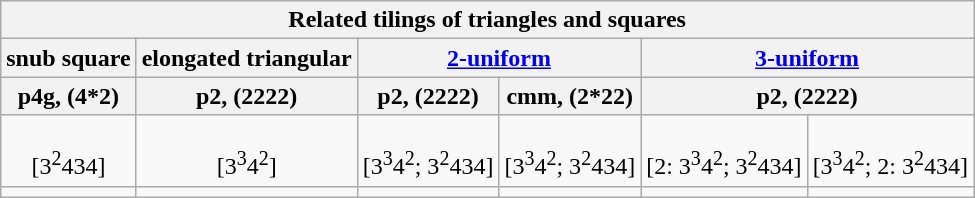<table class="wikitable collapsible">
<tr>
<th colspan=6>Related tilings of triangles and squares</th>
</tr>
<tr>
<th>snub square</th>
<th>elongated triangular</th>
<th colspan=2><a href='#'>2-uniform</a></th>
<th colspan=3><a href='#'>3-uniform</a></th>
</tr>
<tr align=center>
<th>p4g, (4*2)</th>
<th>p2, (2222)</th>
<th>p2, (2222)</th>
<th>cmm, (2*22)</th>
<th colspan=2>p2, (2222)</th>
</tr>
<tr align=center>
<td><br>[3<sup>2</sup>434]</td>
<td><br>[3<sup>3</sup>4<sup>2</sup>]</td>
<td><br>[3<sup>3</sup>4<sup>2</sup>; 3<sup>2</sup>434]</td>
<td><br>[3<sup>3</sup>4<sup>2</sup>; 3<sup>2</sup>434]</td>
<td><br>[2: 3<sup>3</sup>4<sup>2</sup>; 3<sup>2</sup>434]</td>
<td><br>[3<sup>3</sup>4<sup>2</sup>; 2: 3<sup>2</sup>434]</td>
</tr>
<tr align=center>
<td></td>
<td></td>
<td> </td>
<td> </td>
<td>  </td>
<td>  </td>
</tr>
</table>
